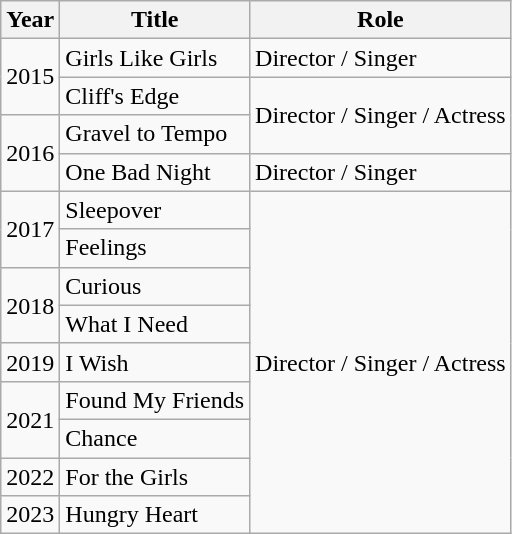<table class="wikitable">
<tr>
<th>Year</th>
<th>Title</th>
<th>Role</th>
</tr>
<tr>
<td rowspan=2>2015</td>
<td>Girls Like Girls</td>
<td>Director / Singer</td>
</tr>
<tr>
<td>Cliff's Edge</td>
<td rowspan=2>Director / Singer / Actress</td>
</tr>
<tr>
<td rowspan=2>2016</td>
<td>Gravel to Tempo</td>
</tr>
<tr>
<td>One Bad Night</td>
<td>Director / Singer</td>
</tr>
<tr>
<td rowspan=2>2017</td>
<td>Sleepover</td>
<td rowspan=9>Director / Singer / Actress</td>
</tr>
<tr>
<td>Feelings</td>
</tr>
<tr>
<td rowspan=2>2018</td>
<td>Curious</td>
</tr>
<tr>
<td>What I Need</td>
</tr>
<tr>
<td>2019</td>
<td>I Wish</td>
</tr>
<tr>
<td rowspan=2>2021</td>
<td>Found My Friends</td>
</tr>
<tr>
<td>Chance</td>
</tr>
<tr>
<td>2022</td>
<td>For the Girls</td>
</tr>
<tr>
<td>2023</td>
<td>Hungry Heart</td>
</tr>
</table>
